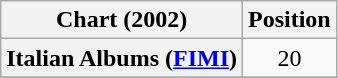<table class="wikitable plainrowheaders" style="text-align:center;">
<tr>
<th>Chart (2002)</th>
<th>Position</th>
</tr>
<tr>
<th scope="row">Italian Albums (<a href='#'>FIMI</a>)</th>
<td>20</td>
</tr>
<tr>
</tr>
</table>
